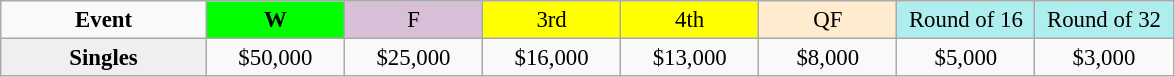<table class=wikitable style=font-size:95%;text-align:center>
<tr>
<td style="width:130px"><strong>Event</strong></td>
<td style="width:85px; background:lime"><strong>W</strong></td>
<td style="width:85px; background:thistle">F</td>
<td style="width:85px; background:#ffff00">3rd</td>
<td style="width:85px; background:#ffff00">4th</td>
<td style="width:85px; background:#ffebcd">QF</td>
<td style="width:85px; background:#afeeee">Round of 16</td>
<td style="width:85px; background:#afeeee">Round of 32</td>
</tr>
<tr>
<th style=background:#efefef>Singles </th>
<td>$50,000</td>
<td>$25,000</td>
<td>$16,000</td>
<td>$13,000</td>
<td>$8,000</td>
<td>$5,000</td>
<td>$3,000</td>
</tr>
</table>
